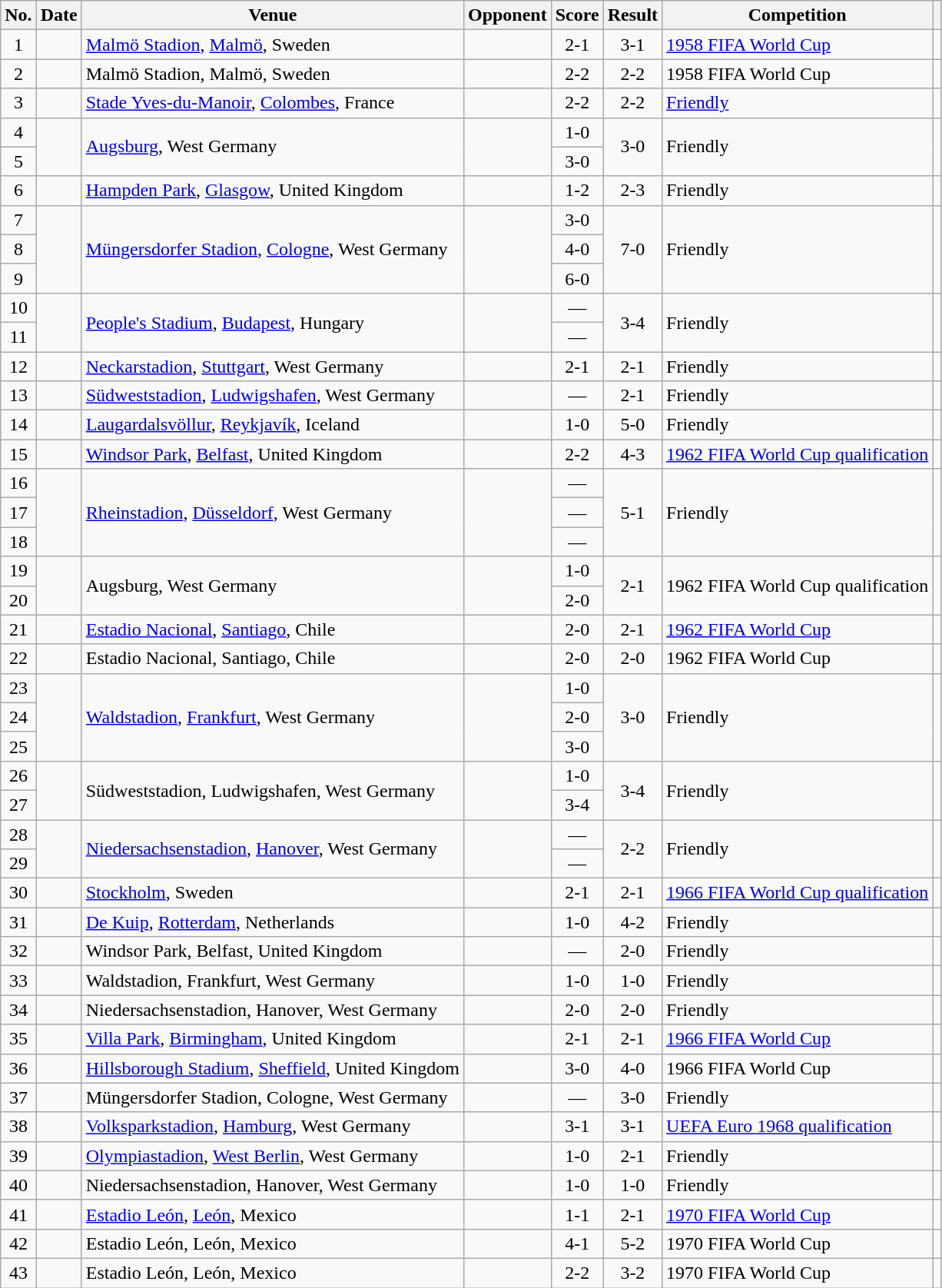<table class="wikitable sortable">
<tr>
<th scope="col">No.</th>
<th scope="col">Date</th>
<th scope="col">Venue</th>
<th scope="col">Opponent</th>
<th scope="col">Score</th>
<th scope="col">Result</th>
<th scope="col">Competition</th>
<th scope="col" class="unsortable"></th>
</tr>
<tr>
<td style="text-align:center">1</td>
<td></td>
<td><a href='#'>Malmö Stadion</a>, <a href='#'>Malmö</a>, Sweden</td>
<td></td>
<td style="text-align:center">2-1</td>
<td style="text-align:center">3-1</td>
<td><a href='#'>1958 FIFA World Cup</a></td>
<td></td>
</tr>
<tr>
<td style="text-align:center">2</td>
<td></td>
<td>Malmö Stadion, Malmö, Sweden</td>
<td></td>
<td style="text-align:center">2-2</td>
<td style="text-align:center">2-2</td>
<td>1958 FIFA World Cup</td>
<td></td>
</tr>
<tr>
<td style="text-align:center">3</td>
<td></td>
<td><a href='#'>Stade Yves-du-Manoir</a>, <a href='#'>Colombes</a>, France</td>
<td></td>
<td style="text-align:center">2-2</td>
<td style="text-align:center">2-2</td>
<td><a href='#'>Friendly</a></td>
<td></td>
</tr>
<tr>
<td style="text-align:center">4</td>
<td rowspan="2"></td>
<td rowspan="2"><a href='#'>Augsburg</a>, West Germany</td>
<td rowspan="2"></td>
<td style="text-align:center">1-0</td>
<td rowspan="2" style="text-align:center">3-0</td>
<td rowspan="2">Friendly</td>
<td rowspan="2"></td>
</tr>
<tr>
<td style="text-align:center">5</td>
<td style="text-align:center">3-0</td>
</tr>
<tr>
<td style="text-align:center">6</td>
<td></td>
<td><a href='#'>Hampden Park</a>, <a href='#'>Glasgow</a>, United Kingdom</td>
<td></td>
<td style="text-align:center">1-2</td>
<td style="text-align:center">2-3</td>
<td>Friendly</td>
<td></td>
</tr>
<tr>
<td style="text-align:center">7</td>
<td rowspan="3"></td>
<td rowspan="3"><a href='#'>Müngersdorfer Stadion</a>, <a href='#'>Cologne</a>, West Germany</td>
<td rowspan="3"></td>
<td style="text-align:center">3-0</td>
<td rowspan="3" style="text-align:center">7-0</td>
<td rowspan="3">Friendly</td>
<td rowspan="3"></td>
</tr>
<tr>
<td style="text-align:center">8</td>
<td style="text-align:center">4-0</td>
</tr>
<tr>
<td style="text-align:center">9</td>
<td style="text-align:center">6-0</td>
</tr>
<tr>
<td style="text-align:center">10</td>
<td rowspan="2"></td>
<td rowspan="2"><a href='#'>People's Stadium</a>, <a href='#'>Budapest</a>, Hungary</td>
<td rowspan="2"></td>
<td style="text-align:center">—</td>
<td rowspan="2" style="text-align:center">3-4</td>
<td rowspan="2">Friendly</td>
<td rowspan="2"></td>
</tr>
<tr>
<td style="text-align:center">11</td>
<td style="text-align:center">—</td>
</tr>
<tr>
<td style="text-align:center">12</td>
<td></td>
<td><a href='#'>Neckarstadion</a>, <a href='#'>Stuttgart</a>, West Germany</td>
<td></td>
<td style="text-align:center">2-1</td>
<td style="text-align:center">2-1</td>
<td>Friendly</td>
<td></td>
</tr>
<tr>
<td style="text-align:center">13</td>
<td></td>
<td><a href='#'>Südweststadion</a>, <a href='#'>Ludwigshafen</a>, West Germany</td>
<td></td>
<td style="text-align:center">—</td>
<td style="text-align:center">2-1</td>
<td>Friendly</td>
<td></td>
</tr>
<tr>
<td style="text-align:center">14</td>
<td></td>
<td><a href='#'>Laugardalsvöllur</a>, <a href='#'>Reykjavík</a>, Iceland</td>
<td></td>
<td style="text-align:center">1-0</td>
<td style="text-align:center">5-0</td>
<td>Friendly</td>
<td></td>
</tr>
<tr>
<td style="text-align:center">15</td>
<td></td>
<td><a href='#'>Windsor Park</a>, <a href='#'>Belfast</a>, United Kingdom</td>
<td></td>
<td style="text-align:center">2-2</td>
<td style="text-align:center">4-3</td>
<td><a href='#'>1962 FIFA World Cup qualification</a></td>
<td></td>
</tr>
<tr>
<td style="text-align:center">16</td>
<td rowspan="3"></td>
<td rowspan="3"><a href='#'>Rheinstadion</a>, <a href='#'>Düsseldorf</a>, West Germany</td>
<td rowspan="3"></td>
<td style="text-align:center">—</td>
<td rowspan="3" style="text-align:center">5-1</td>
<td rowspan="3">Friendly</td>
<td rowspan="3"></td>
</tr>
<tr>
<td style="text-align:center">17</td>
<td style="text-align:center">—</td>
</tr>
<tr>
<td style="text-align:center">18</td>
<td style="text-align:center">—</td>
</tr>
<tr>
<td style="text-align:center">19</td>
<td rowspan="2"></td>
<td rowspan="2">Augsburg, West Germany</td>
<td rowspan="2"></td>
<td style="text-align:center">1-0</td>
<td rowspan="2" style="text-align:center">2-1</td>
<td rowspan="2">1962 FIFA World Cup qualification</td>
<td rowspan="2"></td>
</tr>
<tr>
<td style="text-align:center">20</td>
<td style="text-align:center">2-0</td>
</tr>
<tr>
<td style="text-align:center">21</td>
<td></td>
<td><a href='#'>Estadio Nacional</a>, <a href='#'>Santiago</a>, Chile</td>
<td></td>
<td style="text-align:center">2-0</td>
<td style="text-align:center">2-1</td>
<td><a href='#'>1962 FIFA World Cup</a></td>
<td></td>
</tr>
<tr>
<td style="text-align:center">22</td>
<td></td>
<td>Estadio Nacional, Santiago, Chile</td>
<td></td>
<td style="text-align:center">2-0</td>
<td style="text-align:center">2-0</td>
<td>1962 FIFA World Cup</td>
<td></td>
</tr>
<tr>
<td style="text-align:center">23</td>
<td rowspan="3"></td>
<td rowspan="3"><a href='#'>Waldstadion</a>, <a href='#'>Frankfurt</a>, West Germany</td>
<td rowspan="3"></td>
<td style="text-align:center">1-0</td>
<td rowspan="3" style="text-align:center">3-0</td>
<td rowspan="3">Friendly</td>
<td rowspan="3"></td>
</tr>
<tr>
<td style="text-align:center">24</td>
<td style="text-align:center">2-0</td>
</tr>
<tr>
<td style="text-align:center">25</td>
<td style="text-align:center">3-0</td>
</tr>
<tr>
<td style="text-align:center">26</td>
<td rowspan="2"></td>
<td rowspan="2">Südweststadion, Ludwigshafen, West Germany</td>
<td rowspan="2"></td>
<td style="text-align:center">1-0</td>
<td rowspan="2" style="text-align:center">3-4</td>
<td rowspan="2">Friendly</td>
<td rowspan="2"></td>
</tr>
<tr>
<td style="text-align:center">27</td>
<td style="text-align:center">3-4</td>
</tr>
<tr>
<td style="text-align:center">28</td>
<td rowspan="2"></td>
<td rowspan="2"><a href='#'>Niedersachsenstadion</a>, <a href='#'>Hanover</a>, West Germany</td>
<td rowspan="2"></td>
<td style="text-align:center">—</td>
<td rowspan="2" style="text-align:center">2-2</td>
<td rowspan="2">Friendly</td>
<td rowspan="2"></td>
</tr>
<tr>
<td style="text-align:center">29</td>
<td style="text-align:center">—</td>
</tr>
<tr>
<td style="text-align:center">30</td>
<td></td>
<td><a href='#'>Stockholm</a>, Sweden</td>
<td></td>
<td style="text-align:center">2-1</td>
<td style="text-align:center">2-1</td>
<td><a href='#'>1966 FIFA World Cup qualification</a></td>
<td></td>
</tr>
<tr>
<td style="text-align:center">31</td>
<td></td>
<td><a href='#'>De Kuip</a>, <a href='#'>Rotterdam</a>, Netherlands</td>
<td></td>
<td style="text-align:center">1-0</td>
<td style="text-align:center">4-2</td>
<td>Friendly</td>
<td></td>
</tr>
<tr>
<td style="text-align:center">32</td>
<td></td>
<td>Windsor Park, Belfast, United Kingdom</td>
<td></td>
<td style="text-align:center">—</td>
<td style="text-align:center">2-0</td>
<td>Friendly</td>
<td></td>
</tr>
<tr>
<td style="text-align:center">33</td>
<td></td>
<td>Waldstadion, Frankfurt, West Germany</td>
<td></td>
<td style="text-align:center">1-0</td>
<td style="text-align:center">1-0</td>
<td>Friendly</td>
<td></td>
</tr>
<tr>
<td style="text-align:center">34</td>
<td></td>
<td>Niedersachsenstadion, Hanover, West Germany</td>
<td></td>
<td style="text-align:center">2-0</td>
<td style="text-align:center">2-0</td>
<td>Friendly</td>
<td></td>
</tr>
<tr>
<td style="text-align:center">35</td>
<td></td>
<td><a href='#'>Villa Park</a>, <a href='#'>Birmingham</a>, United Kingdom</td>
<td></td>
<td style="text-align:center">2-1</td>
<td style="text-align:center">2-1</td>
<td><a href='#'>1966 FIFA World Cup</a></td>
<td></td>
</tr>
<tr>
<td style="text-align:center">36</td>
<td></td>
<td><a href='#'>Hillsborough Stadium</a>, <a href='#'>Sheffield</a>, United Kingdom</td>
<td></td>
<td style="text-align:center">3-0</td>
<td style="text-align:center">4-0</td>
<td>1966 FIFA World Cup</td>
<td></td>
</tr>
<tr>
<td style="text-align:center">37</td>
<td></td>
<td>Müngersdorfer Stadion, Cologne, West Germany</td>
<td></td>
<td style="text-align:center">—</td>
<td style="text-align:center">3-0</td>
<td>Friendly</td>
<td></td>
</tr>
<tr>
<td style="text-align:center">38</td>
<td></td>
<td><a href='#'>Volksparkstadion</a>, <a href='#'>Hamburg</a>, West Germany</td>
<td></td>
<td style="text-align:center">3-1</td>
<td style="text-align:center">3-1</td>
<td><a href='#'>UEFA Euro 1968 qualification</a></td>
<td></td>
</tr>
<tr>
<td style="text-align:center">39</td>
<td></td>
<td><a href='#'>Olympiastadion</a>, <a href='#'>West Berlin</a>, West Germany</td>
<td></td>
<td style="text-align:center">1-0</td>
<td style="text-align:center">2-1</td>
<td>Friendly</td>
<td></td>
</tr>
<tr>
<td style="text-align:center">40</td>
<td></td>
<td>Niedersachsenstadion, Hanover, West Germany</td>
<td></td>
<td style="text-align:center">1-0</td>
<td style="text-align:center">1-0</td>
<td>Friendly</td>
<td></td>
</tr>
<tr>
<td style="text-align:center">41</td>
<td></td>
<td><a href='#'>Estadio León</a>, <a href='#'>León</a>, Mexico</td>
<td></td>
<td style="text-align:center">1-1</td>
<td style="text-align:center">2-1</td>
<td><a href='#'>1970 FIFA World Cup</a></td>
<td></td>
</tr>
<tr>
<td style="text-align:center">42</td>
<td></td>
<td>Estadio León, León, Mexico</td>
<td></td>
<td style="text-align:center">4-1</td>
<td style="text-align:center">5-2</td>
<td>1970 FIFA World Cup</td>
<td></td>
</tr>
<tr>
<td style="text-align:center">43</td>
<td></td>
<td>Estadio León, León, Mexico</td>
<td></td>
<td style="text-align:center">2-2</td>
<td style="text-align:center">3-2</td>
<td>1970 FIFA World Cup</td>
<td></td>
</tr>
</table>
